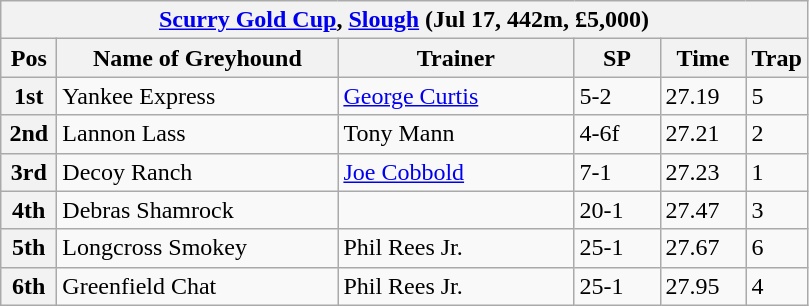<table class="wikitable">
<tr>
<th colspan="6"><a href='#'>Scurry Gold Cup</a>, <a href='#'>Slough</a> (Jul 17, 442m, £5,000)</th>
</tr>
<tr>
<th width=30>Pos</th>
<th width=180>Name of Greyhound</th>
<th width=150>Trainer</th>
<th width=50>SP</th>
<th width=50>Time</th>
<th width=30>Trap</th>
</tr>
<tr>
<th>1st</th>
<td>Yankee Express</td>
<td><a href='#'>George Curtis</a></td>
<td>5-2</td>
<td>27.19</td>
<td>5</td>
</tr>
<tr>
<th>2nd</th>
<td>Lannon Lass</td>
<td>Tony Mann</td>
<td>4-6f</td>
<td>27.21</td>
<td>2</td>
</tr>
<tr>
<th>3rd</th>
<td>Decoy Ranch</td>
<td><a href='#'>Joe Cobbold</a></td>
<td>7-1</td>
<td>27.23</td>
<td>1</td>
</tr>
<tr>
<th>4th</th>
<td>Debras Shamrock</td>
<td></td>
<td>20-1</td>
<td>27.47</td>
<td>3</td>
</tr>
<tr>
<th>5th</th>
<td>Longcross Smokey</td>
<td>Phil Rees Jr.</td>
<td>25-1</td>
<td>27.67</td>
<td>6</td>
</tr>
<tr>
<th>6th</th>
<td>Greenfield Chat</td>
<td>Phil Rees Jr.</td>
<td>25-1</td>
<td>27.95</td>
<td>4</td>
</tr>
</table>
